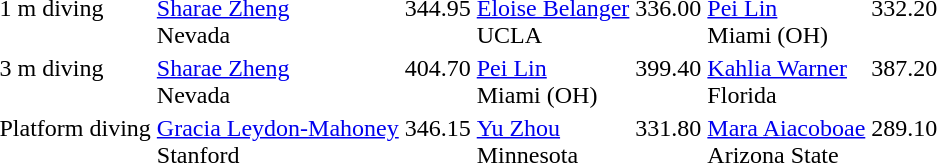<table>
<tr valign="top">
<td>1 m diving</td>
<td><a href='#'>Sharae Zheng</a><br> Nevada</td>
<td>344.95</td>
<td><a href='#'>Eloise Belanger</a> <br>UCLA</td>
<td>336.00</td>
<td><a href='#'>Pei Lin</a> <br>Miami (OH)</td>
<td>332.20</td>
</tr>
<tr valign="top">
<td>3 m diving</td>
<td><a href='#'>Sharae Zheng</a><br> Nevada</td>
<td>404.70</td>
<td><a href='#'>Pei Lin</a> <br>Miami (OH)</td>
<td>399.40</td>
<td><a href='#'>Kahlia Warner</a> <br>Florida</td>
<td>387.20</td>
</tr>
<tr valign="top">
<td>Platform diving</td>
<td><a href='#'>Gracia Leydon-Mahoney</a><br> Stanford</td>
<td>346.15</td>
<td><a href='#'>Yu Zhou</a> <br>Minnesota</td>
<td>331.80</td>
<td><a href='#'>Mara Aiacoboae</a> <br>Arizona State</td>
<td>289.10</td>
</tr>
</table>
